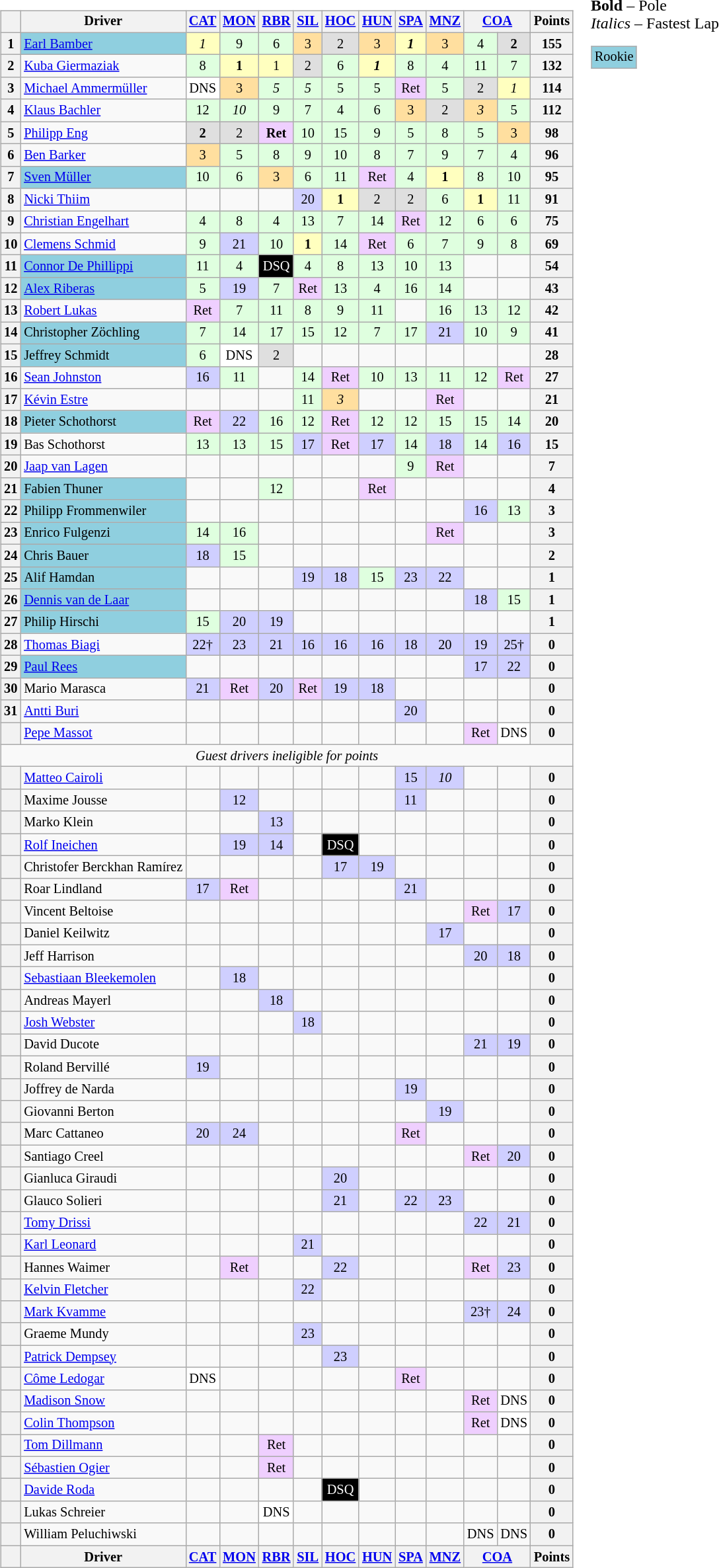<table>
<tr>
<td><br><table class="wikitable" style="font-size: 85%; text-align:center">
<tr valign="top">
<th valign="middle"></th>
<th valign="middle">Driver</th>
<th><a href='#'>CAT</a><br></th>
<th><a href='#'>MON</a><br></th>
<th><a href='#'>RBR</a><br></th>
<th><a href='#'>SIL</a><br></th>
<th><a href='#'>HOC</a><br></th>
<th><a href='#'>HUN</a><br></th>
<th><a href='#'>SPA</a><br></th>
<th><a href='#'>MNZ</a><br></th>
<th colspan=2><a href='#'>COA</a><br></th>
<th valign="middle">Points</th>
</tr>
<tr>
<th>1</th>
<td align=left style="background:#8FCFDF;"> <a href='#'>Earl Bamber</a></td>
<td style="background:#FFFFBF;"><em>1</em></td>
<td style="background:#DFFFDF;">9</td>
<td style="background:#DFFFDF;">6</td>
<td style="background:#FFDF9F;">3</td>
<td style="background:#DFDFDF;">2</td>
<td style="background:#FFDF9F;">3</td>
<td style="background:#FFFFBF;"><strong><em>1</em></strong></td>
<td style="background:#FFDF9F;">3</td>
<td style="background:#DFFFDF;">4</td>
<td style="background:#DFDFDF;"><strong>2</strong></td>
<th>155</th>
</tr>
<tr>
<th>2</th>
<td align=left> <a href='#'>Kuba Giermaziak</a></td>
<td style="background:#DFFFDF;">8</td>
<td style="background:#FFFFBF;"><strong>1</strong></td>
<td style="background:#FFFFBF;">1</td>
<td style="background:#DFDFDF;">2</td>
<td style="background:#DFFFDF;">6</td>
<td style="background:#FFFFBF;"><strong><em>1</em></strong></td>
<td style="background:#DFFFDF;">8</td>
<td style="background:#DFFFDF;">4</td>
<td style="background:#DFFFDF;">11</td>
<td style="background:#DFFFDF;">7</td>
<th>132</th>
</tr>
<tr>
<th>3</th>
<td align=left> <a href='#'>Michael Ammermüller</a></td>
<td style="background:#FFFFFF;">DNS</td>
<td style="background:#FFDF9F;">3</td>
<td style="background:#DFFFDF;"><em>5</em></td>
<td style="background:#DFFFDF;"><em>5</em></td>
<td style="background:#DFFFDF;">5</td>
<td style="background:#DFFFDF;">5</td>
<td style="background:#EFCFFF;">Ret</td>
<td style="background:#DFFFDF;">5</td>
<td style="background:#DFDFDF;">2</td>
<td style="background:#FFFFBF;"><em>1</em></td>
<th>114</th>
</tr>
<tr>
<th>4</th>
<td align=left> <a href='#'>Klaus Bachler</a></td>
<td style="background:#DFFFDF;">12</td>
<td style="background:#DFFFDF;"><em>10</em></td>
<td style="background:#DFFFDF;">9</td>
<td style="background:#DFFFDF;">7</td>
<td style="background:#DFFFDF;">4</td>
<td style="background:#DFFFDF;">6</td>
<td style="background:#FFDF9F;">3</td>
<td style="background:#DFDFDF;">2</td>
<td style="background:#FFDF9F;"><em>3</em></td>
<td style="background:#DFFFDF;">5</td>
<th>112</th>
</tr>
<tr>
<th>5</th>
<td align=left> <a href='#'>Philipp Eng</a></td>
<td style="background:#DFDFDF;"><strong>2</strong></td>
<td style="background:#DFDFDF;">2</td>
<td style="background:#EFCFFF;"><strong>Ret</strong></td>
<td style="background:#DFFFDF;">10</td>
<td style="background:#DFFFDF;">15</td>
<td style="background:#DFFFDF;">9</td>
<td style="background:#DFFFDF;">5</td>
<td style="background:#DFFFDF;">8</td>
<td style="background:#DFFFDF;">5</td>
<td style="background:#FFDF9F;">3</td>
<th>98</th>
</tr>
<tr>
<th>6</th>
<td align=left> <a href='#'>Ben Barker</a></td>
<td style="background:#FFDF9F;">3</td>
<td style="background:#DFFFDF;">5</td>
<td style="background:#DFFFDF;">8</td>
<td style="background:#DFFFDF;">9</td>
<td style="background:#DFFFDF;">10</td>
<td style="background:#DFFFDF;">8</td>
<td style="background:#DFFFDF;">7</td>
<td style="background:#DFFFDF;">9</td>
<td style="background:#DFFFDF;">7</td>
<td style="background:#DFFFDF;">4</td>
<th>96</th>
</tr>
<tr>
<th>7</th>
<td align=left style="background:#8FCFDF;"> <a href='#'>Sven Müller</a></td>
<td style="background:#DFFFDF;">10</td>
<td style="background:#DFFFDF;">6</td>
<td style="background:#FFDF9F;">3</td>
<td style="background:#DFFFDF;">6</td>
<td style="background:#DFFFDF;">11</td>
<td style="background:#EFCFFF;">Ret</td>
<td style="background:#DFFFDF;">4</td>
<td style="background:#FFFFBF;"><strong>1</strong></td>
<td style="background:#DFFFDF;">8</td>
<td style="background:#DFFFDF;">10</td>
<th>95</th>
</tr>
<tr>
<th>8</th>
<td align=left> <a href='#'>Nicki Thiim</a></td>
<td></td>
<td></td>
<td></td>
<td style="background:#CFCFFF;">20</td>
<td style="background:#FFFFBF;"><strong>1</strong></td>
<td style="background:#DFDFDF;">2</td>
<td style="background:#DFDFDF;">2</td>
<td style="background:#DFFFDF;">6</td>
<td style="background:#FFFFBF;"><strong>1</strong></td>
<td style="background:#DFFFDF;">11</td>
<th>91</th>
</tr>
<tr>
<th>9</th>
<td align=left> <a href='#'>Christian Engelhart</a></td>
<td style="background:#DFFFDF;">4</td>
<td style="background:#DFFFDF;">8</td>
<td style="background:#DFFFDF;">4</td>
<td style="background:#DFFFDF;">13</td>
<td style="background:#DFFFDF;">7</td>
<td style="background:#DFFFDF;">14</td>
<td style="background:#EFCFFF;">Ret</td>
<td style="background:#DFFFDF;">12</td>
<td style="background:#DFFFDF;">6</td>
<td style="background:#DFFFDF;">6</td>
<th>75</th>
</tr>
<tr>
<th>10</th>
<td align=left> <a href='#'>Clemens Schmid</a></td>
<td style="background:#DFFFDF;">9</td>
<td style="background:#CFCFFF;">21</td>
<td style="background:#DFFFDF;">10</td>
<td style="background:#FFFFBF;"><strong>1</strong></td>
<td style="background:#DFFFDF;">14</td>
<td style="background:#EFCFFF;">Ret</td>
<td style="background:#DFFFDF;">6</td>
<td style="background:#DFFFDF;">7</td>
<td style="background:#DFFFDF;">9</td>
<td style="background:#DFFFDF;">8</td>
<th>69</th>
</tr>
<tr>
<th>11</th>
<td align=left style="background:#8FCFDF;"> <a href='#'>Connor De Phillippi</a></td>
<td style="background:#DFFFDF;">11</td>
<td style="background:#DFFFDF;">4</td>
<td style="background:#000000; color:white;">DSQ</td>
<td style="background:#DFFFDF;">4</td>
<td style="background:#DFFFDF;">8</td>
<td style="background:#DFFFDF;">13</td>
<td style="background:#DFFFDF;">10</td>
<td style="background:#DFFFDF;">13</td>
<td></td>
<td></td>
<th>54</th>
</tr>
<tr>
<th>12</th>
<td align=left style="background:#8FCFDF;"> <a href='#'>Alex Riberas</a></td>
<td style="background:#DFFFDF;">5</td>
<td style="background:#CFCFFF;">19</td>
<td style="background:#DFFFDF;">7</td>
<td style="background:#EFCFFF;">Ret</td>
<td style="background:#DFFFDF;">13</td>
<td style="background:#DFFFDF;">4</td>
<td style="background:#DFFFDF;">16</td>
<td style="background:#DFFFDF;">14</td>
<td></td>
<td></td>
<th>43</th>
</tr>
<tr>
<th>13</th>
<td align=left> <a href='#'>Robert Lukas</a></td>
<td style="background:#EFCFFF;">Ret</td>
<td style="background:#DFFFDF;">7</td>
<td style="background:#DFFFDF;">11</td>
<td style="background:#DFFFDF;">8</td>
<td style="background:#DFFFDF;">9</td>
<td style="background:#DFFFDF;">11</td>
<td></td>
<td style="background:#DFFFDF;">16</td>
<td style="background:#DFFFDF;">13</td>
<td style="background:#DFFFDF;">12</td>
<th>42</th>
</tr>
<tr>
<th>14</th>
<td align=left style="background:#8FCFDF;"> Christopher Zöchling</td>
<td style="background:#DFFFDF;">7</td>
<td style="background:#DFFFDF;">14</td>
<td style="background:#DFFFDF;">17</td>
<td style="background:#DFFFDF;">15</td>
<td style="background:#DFFFDF;">12</td>
<td style="background:#DFFFDF;">7</td>
<td style="background:#DFFFDF;">17</td>
<td style="background:#CFCFFF;">21</td>
<td style="background:#DFFFDF;">10</td>
<td style="background:#DFFFDF;">9</td>
<th>41</th>
</tr>
<tr>
<th>15</th>
<td align=left style="background:#8FCFDF;"> Jeffrey Schmidt</td>
<td style="background:#DFFFDF;">6</td>
<td style="background:#FFFFFF;">DNS</td>
<td style="background:#DFDFDF;">2</td>
<td></td>
<td></td>
<td></td>
<td></td>
<td></td>
<td></td>
<td></td>
<th>28</th>
</tr>
<tr>
<th>16</th>
<td align=left> <a href='#'>Sean Johnston</a></td>
<td style="background:#CFCFFF;">16</td>
<td style="background:#DFFFDF;">11</td>
<td></td>
<td style="background:#DFFFDF;">14</td>
<td style="background:#EFCFFF;">Ret</td>
<td style="background:#DFFFDF;">10</td>
<td style="background:#DFFFDF;">13</td>
<td style="background:#DFFFDF;">11</td>
<td style="background:#DFFFDF;">12</td>
<td style="background:#EFCFFF;">Ret</td>
<th>27</th>
</tr>
<tr>
<th>17</th>
<td align=left> <a href='#'>Kévin Estre</a></td>
<td></td>
<td></td>
<td></td>
<td style="background:#DFFFDF;">11</td>
<td style="background:#FFDF9F;"><em>3</em></td>
<td></td>
<td></td>
<td style="background:#EFCFFF;">Ret</td>
<td></td>
<td></td>
<th>21</th>
</tr>
<tr>
<th>18</th>
<td align=left style="background:#8FCFDF;"> Pieter Schothorst</td>
<td style="background:#EFCFFF;">Ret</td>
<td style="background:#CFCFFF;">22</td>
<td style="background:#DFFFDF;">16</td>
<td style="background:#DFFFDF;">12</td>
<td style="background:#EFCFFF;">Ret</td>
<td style="background:#DFFFDF;">12</td>
<td style="background:#DFFFDF;">12</td>
<td style="background:#DFFFDF;">15</td>
<td style="background:#DFFFDF;">15</td>
<td style="background:#DFFFDF;">14</td>
<th>20</th>
</tr>
<tr>
<th>19</th>
<td align=left> Bas Schothorst</td>
<td style="background:#DFFFDF;">13</td>
<td style="background:#DFFFDF;">13</td>
<td style="background:#DFFFDF;">15</td>
<td style="background:#CFCFFF;">17</td>
<td style="background:#EFCFFF;">Ret</td>
<td style="background:#CFCFFF;">17</td>
<td style="background:#DFFFDF;">14</td>
<td style="background:#CFCFFF;">18</td>
<td style="background:#DFFFDF;">14</td>
<td style="background:#CFCFFF;">16</td>
<th>15</th>
</tr>
<tr>
<th>20</th>
<td align=left> <a href='#'>Jaap van Lagen</a></td>
<td></td>
<td></td>
<td></td>
<td></td>
<td></td>
<td></td>
<td style="background:#DFFFDF;">9</td>
<td style="background:#EFCFFF;">Ret</td>
<td></td>
<td></td>
<th>7</th>
</tr>
<tr>
<th>21</th>
<td align=left style="background:#8FCFDF;"> Fabien Thuner</td>
<td></td>
<td></td>
<td style="background:#DFFFDF;">12</td>
<td></td>
<td></td>
<td style="background:#EFCFFF;">Ret</td>
<td></td>
<td></td>
<td></td>
<td></td>
<th>4</th>
</tr>
<tr>
<th>22</th>
<td align=left style="background:#8FCFDF;"> Philipp Frommenwiler</td>
<td></td>
<td></td>
<td></td>
<td></td>
<td></td>
<td></td>
<td></td>
<td></td>
<td style="background:#CFCFFF;">16</td>
<td style="background:#DFFFDF;">13</td>
<th>3</th>
</tr>
<tr>
<th>23</th>
<td align=left style="background:#8FCFDF;"> Enrico Fulgenzi</td>
<td style="background:#DFFFDF;">14</td>
<td style="background:#DFFFDF;">16</td>
<td></td>
<td></td>
<td></td>
<td></td>
<td></td>
<td style="background:#EFCFFF;">Ret</td>
<td></td>
<td></td>
<th>3</th>
</tr>
<tr>
<th>24</th>
<td align=left style="background:#8FCFDF;"> Chris Bauer</td>
<td style="background:#CFCFFF;">18</td>
<td style="background:#DFFFDF;">15</td>
<td></td>
<td></td>
<td></td>
<td></td>
<td></td>
<td></td>
<td></td>
<td></td>
<th>2</th>
</tr>
<tr>
<th>25</th>
<td align=left style="background:#8FCFDF;"> Alif Hamdan</td>
<td></td>
<td></td>
<td></td>
<td style="background:#CFCFFF;">19</td>
<td style="background:#CFCFFF;">18</td>
<td style="background:#DFFFDF;">15</td>
<td style="background:#CFCFFF;">23</td>
<td style="background:#CFCFFF;">22</td>
<td></td>
<td></td>
<th>1</th>
</tr>
<tr>
<th>26</th>
<td align=left style="background:#8FCFDF;"> <a href='#'>Dennis van de Laar</a></td>
<td></td>
<td></td>
<td></td>
<td></td>
<td></td>
<td></td>
<td></td>
<td></td>
<td style="background:#CFCFFF;">18</td>
<td style="background:#DFFFDF;">15</td>
<th>1</th>
</tr>
<tr>
<th>27</th>
<td align=left style="background:#8FCFDF;"> Philip Hirschi</td>
<td style="background:#DFFFDF;">15</td>
<td style="background:#CFCFFF;">20</td>
<td style="background:#CFCFFF;">19</td>
<td></td>
<td></td>
<td></td>
<td></td>
<td></td>
<td></td>
<td></td>
<th>1</th>
</tr>
<tr>
<th>28</th>
<td align=left> <a href='#'>Thomas Biagi</a></td>
<td style="background:#CFCFFF;">22†</td>
<td style="background:#CFCFFF;">23</td>
<td style="background:#CFCFFF;">21</td>
<td style="background:#CFCFFF;">16</td>
<td style="background:#CFCFFF;">16</td>
<td style="background:#CFCFFF;">16</td>
<td style="background:#CFCFFF;">18</td>
<td style="background:#CFCFFF;">20</td>
<td style="background:#CFCFFF;">19</td>
<td style="background:#CFCFFF;">25†</td>
<th>0</th>
</tr>
<tr>
<th>29</th>
<td align=left style="background:#8FCFDF;"> <a href='#'>Paul Rees</a></td>
<td></td>
<td></td>
<td></td>
<td></td>
<td></td>
<td></td>
<td></td>
<td></td>
<td style="background:#CFCFFF;">17</td>
<td style="background:#CFCFFF;">22</td>
<th>0</th>
</tr>
<tr>
<th>30</th>
<td align=left> Mario Marasca</td>
<td style="background:#CFCFFF;">21</td>
<td style="background:#EFCFFF;">Ret</td>
<td style="background:#CFCFFF;">20</td>
<td style="background:#EFCFFF;">Ret</td>
<td style="background:#CFCFFF;">19</td>
<td style="background:#CFCFFF;">18</td>
<td></td>
<td></td>
<td></td>
<td></td>
<th>0</th>
</tr>
<tr>
<th>31</th>
<td align=left> <a href='#'>Antti Buri</a></td>
<td></td>
<td></td>
<td></td>
<td></td>
<td></td>
<td></td>
<td style="background:#CFCFFF;">20</td>
<td></td>
<td></td>
<td></td>
<th>0</th>
</tr>
<tr>
<th></th>
<td align=left> <a href='#'>Pepe Massot</a></td>
<td></td>
<td></td>
<td></td>
<td></td>
<td></td>
<td></td>
<td></td>
<td></td>
<td style="background:#EFCFFF;">Ret</td>
<td style="background:#FFFFFF;">DNS</td>
<th>0</th>
</tr>
<tr>
<td align=center colspan=13><em>Guest drivers ineligible for points</em></td>
</tr>
<tr>
<th></th>
<td align=left> <a href='#'>Matteo Cairoli</a></td>
<td></td>
<td></td>
<td></td>
<td></td>
<td></td>
<td></td>
<td style="background:#CFCFFF;">15</td>
<td style="background:#CFCFFF;"><em>10</em></td>
<td></td>
<td></td>
<th>0</th>
</tr>
<tr>
<th></th>
<td align=left> Maxime Jousse</td>
<td></td>
<td style="background:#CFCFFF;">12</td>
<td></td>
<td></td>
<td></td>
<td></td>
<td style="background:#CFCFFF;">11</td>
<td></td>
<td></td>
<td></td>
<th>0</th>
</tr>
<tr>
<th></th>
<td align=left> Marko Klein</td>
<td></td>
<td></td>
<td style="background:#CFCFFF;">13</td>
<td></td>
<td></td>
<td></td>
<td></td>
<td></td>
<td></td>
<td></td>
<th>0</th>
</tr>
<tr>
<th></th>
<td align=left> <a href='#'>Rolf Ineichen</a></td>
<td></td>
<td style="background:#CFCFFF;">19</td>
<td style="background:#CFCFFF;">14</td>
<td></td>
<td style="background:#000000; color:white;">DSQ</td>
<td></td>
<td></td>
<td></td>
<td></td>
<td></td>
<th>0</th>
</tr>
<tr>
<th></th>
<td align=left> Christofer Berckhan Ramírez</td>
<td></td>
<td></td>
<td></td>
<td></td>
<td style="background:#CFCFFF;">17</td>
<td style="background:#CFCFFF;">19</td>
<td></td>
<td></td>
<td></td>
<td></td>
<th>0</th>
</tr>
<tr>
<th></th>
<td align=left> Roar Lindland</td>
<td style="background:#CFCFFF;">17</td>
<td style="background:#EFCFFF;">Ret</td>
<td></td>
<td></td>
<td></td>
<td></td>
<td style="background:#CFCFFF;">21</td>
<td></td>
<td></td>
<td></td>
<th>0</th>
</tr>
<tr>
<th></th>
<td align=left> Vincent Beltoise</td>
<td></td>
<td></td>
<td></td>
<td></td>
<td></td>
<td></td>
<td></td>
<td></td>
<td style="background:#EFCFFF;">Ret</td>
<td style="background:#CFCFFF;">17</td>
<th>0</th>
</tr>
<tr>
<th></th>
<td align=left> Daniel Keilwitz</td>
<td></td>
<td></td>
<td></td>
<td></td>
<td></td>
<td></td>
<td></td>
<td style="background:#CFCFFF;">17</td>
<td></td>
<td></td>
<th>0</th>
</tr>
<tr>
<th></th>
<td align=left> Jeff Harrison</td>
<td></td>
<td></td>
<td></td>
<td></td>
<td></td>
<td></td>
<td></td>
<td></td>
<td style="background:#CFCFFF;">20</td>
<td style="background:#CFCFFF;">18</td>
<th>0</th>
</tr>
<tr>
<th></th>
<td align=left> <a href='#'>Sebastiaan Bleekemolen</a></td>
<td></td>
<td style="background:#CFCFFF;">18</td>
<td></td>
<td></td>
<td></td>
<td></td>
<td></td>
<td></td>
<td></td>
<td></td>
<th>0</th>
</tr>
<tr>
<th></th>
<td align=left> Andreas Mayerl</td>
<td></td>
<td></td>
<td style="background:#CFCFFF;">18</td>
<td></td>
<td></td>
<td></td>
<td></td>
<td></td>
<td></td>
<td></td>
<th>0</th>
</tr>
<tr>
<th></th>
<td align=left> <a href='#'>Josh Webster</a></td>
<td></td>
<td></td>
<td></td>
<td style="background:#CFCFFF;">18</td>
<td></td>
<td></td>
<td></td>
<td></td>
<td></td>
<td></td>
<th>0</th>
</tr>
<tr>
<th></th>
<td align=left> David Ducote</td>
<td></td>
<td></td>
<td></td>
<td></td>
<td></td>
<td></td>
<td></td>
<td></td>
<td style="background:#CFCFFF;">21</td>
<td style="background:#CFCFFF;">19</td>
<th>0</th>
</tr>
<tr>
<th></th>
<td align=left> Roland Bervillé</td>
<td style="background:#CFCFFF;">19</td>
<td></td>
<td></td>
<td></td>
<td></td>
<td></td>
<td></td>
<td></td>
<td></td>
<td></td>
<th>0</th>
</tr>
<tr>
<th></th>
<td align=left> Joffrey de Narda</td>
<td></td>
<td></td>
<td></td>
<td></td>
<td></td>
<td></td>
<td style="background:#CFCFFF;">19</td>
<td></td>
<td></td>
<td></td>
<th>0</th>
</tr>
<tr>
<th></th>
<td align=left> Giovanni Berton</td>
<td></td>
<td></td>
<td></td>
<td></td>
<td></td>
<td></td>
<td></td>
<td style="background:#CFCFFF;">19</td>
<td></td>
<td></td>
<th>0</th>
</tr>
<tr>
<th></th>
<td align=left> Marc Cattaneo</td>
<td style="background:#CFCFFF;">20</td>
<td style="background:#CFCFFF;">24</td>
<td></td>
<td></td>
<td></td>
<td></td>
<td style="background:#EFCFFF;">Ret</td>
<td></td>
<td></td>
<td></td>
<th>0</th>
</tr>
<tr>
<th></th>
<td align=left> Santiago Creel</td>
<td></td>
<td></td>
<td></td>
<td></td>
<td></td>
<td></td>
<td></td>
<td></td>
<td style="background:#EFCFFF;">Ret</td>
<td style="background:#CFCFFF;">20</td>
<th>0</th>
</tr>
<tr>
<th></th>
<td align=left> Gianluca Giraudi</td>
<td></td>
<td></td>
<td></td>
<td></td>
<td style="background:#CFCFFF;">20</td>
<td></td>
<td></td>
<td></td>
<td></td>
<td></td>
<th>0</th>
</tr>
<tr>
<th></th>
<td align=left> Glauco Solieri</td>
<td></td>
<td></td>
<td></td>
<td></td>
<td style="background:#CFCFFF;">21</td>
<td></td>
<td style="background:#CFCFFF;">22</td>
<td style="background:#CFCFFF;">23</td>
<td></td>
<td></td>
<th>0</th>
</tr>
<tr>
<th></th>
<td align=left> <a href='#'>Tomy Drissi</a></td>
<td></td>
<td></td>
<td></td>
<td></td>
<td></td>
<td></td>
<td></td>
<td></td>
<td style="background:#CFCFFF;">22</td>
<td style="background:#CFCFFF;">21</td>
<th>0</th>
</tr>
<tr>
<th></th>
<td align=left> <a href='#'>Karl Leonard</a></td>
<td></td>
<td></td>
<td></td>
<td style="background:#CFCFFF;">21</td>
<td></td>
<td></td>
<td></td>
<td></td>
<td></td>
<td></td>
<th>0</th>
</tr>
<tr>
<th></th>
<td align=left> Hannes Waimer</td>
<td></td>
<td style="background:#EFCFFF;">Ret</td>
<td></td>
<td></td>
<td style="background:#CFCFFF;">22</td>
<td></td>
<td></td>
<td></td>
<td style="background:#EFCFFF;">Ret</td>
<td style="background:#CFCFFF;">23</td>
<th>0</th>
</tr>
<tr>
<th></th>
<td align=left> <a href='#'>Kelvin Fletcher</a></td>
<td></td>
<td></td>
<td></td>
<td style="background:#CFCFFF;">22</td>
<td></td>
<td></td>
<td></td>
<td></td>
<td></td>
<td></td>
<th>0</th>
</tr>
<tr>
<th></th>
<td align=left> <a href='#'>Mark Kvamme</a></td>
<td></td>
<td></td>
<td></td>
<td></td>
<td></td>
<td></td>
<td></td>
<td></td>
<td style="background:#CFCFFF;">23†</td>
<td style="background:#CFCFFF;">24</td>
<th>0</th>
</tr>
<tr>
<th></th>
<td align=left> Graeme Mundy</td>
<td></td>
<td></td>
<td></td>
<td style="background:#CFCFFF;">23</td>
<td></td>
<td></td>
<td></td>
<td></td>
<td></td>
<td></td>
<th>0</th>
</tr>
<tr>
<th></th>
<td align=left> <a href='#'>Patrick Dempsey</a></td>
<td></td>
<td></td>
<td></td>
<td></td>
<td style="background:#CFCFFF;">23</td>
<td></td>
<td></td>
<td></td>
<td></td>
<td></td>
<th>0</th>
</tr>
<tr>
<th></th>
<td align=left> <a href='#'>Côme Ledogar</a></td>
<td style="background:#FFFFFF;">DNS</td>
<td></td>
<td></td>
<td></td>
<td></td>
<td></td>
<td style="background:#EFCFFF;">Ret</td>
<td></td>
<td></td>
<td></td>
<th>0</th>
</tr>
<tr>
<th></th>
<td align=left> <a href='#'>Madison Snow</a></td>
<td></td>
<td></td>
<td></td>
<td></td>
<td></td>
<td></td>
<td></td>
<td></td>
<td style="background:#EFCFFF;">Ret</td>
<td style="background:#FFFFFF;">DNS</td>
<th>0</th>
</tr>
<tr>
<th></th>
<td align=left> <a href='#'>Colin Thompson</a></td>
<td></td>
<td></td>
<td></td>
<td></td>
<td></td>
<td></td>
<td></td>
<td></td>
<td style="background:#EFCFFF;">Ret</td>
<td style="background:#FFFFFF;">DNS</td>
<th>0</th>
</tr>
<tr>
<th></th>
<td align=left> <a href='#'>Tom Dillmann</a></td>
<td></td>
<td></td>
<td style="background:#EFCFFF;">Ret</td>
<td></td>
<td></td>
<td></td>
<td></td>
<td></td>
<td></td>
<td></td>
<th>0</th>
</tr>
<tr>
<th></th>
<td align=left> <a href='#'>Sébastien Ogier</a></td>
<td></td>
<td></td>
<td style="background:#EFCFFF;">Ret</td>
<td></td>
<td></td>
<td></td>
<td></td>
<td></td>
<td></td>
<td></td>
<th>0</th>
</tr>
<tr>
<th></th>
<td align=left> <a href='#'>Davide Roda</a></td>
<td></td>
<td></td>
<td></td>
<td></td>
<td style="background:#000000; color:white;">DSQ</td>
<td></td>
<td></td>
<td></td>
<td></td>
<td></td>
<th>0</th>
</tr>
<tr>
<th></th>
<td align=left> Lukas Schreier</td>
<td></td>
<td></td>
<td style="background:#FFFFFF;">DNS</td>
<td></td>
<td></td>
<td></td>
<td></td>
<td></td>
<td></td>
<td></td>
<th>0</th>
</tr>
<tr>
<th></th>
<td align=left> William Peluchiwski</td>
<td></td>
<td></td>
<td></td>
<td></td>
<td></td>
<td></td>
<td></td>
<td></td>
<td style="background:;""#FFFFFF>DNS</td>
<td style="background:;""#FFFFFF>DNS</td>
<th>0</th>
</tr>
<tr>
<th valign="middle"></th>
<th valign="middle">Driver</th>
<th><a href='#'>CAT</a><br></th>
<th><a href='#'>MON</a><br></th>
<th><a href='#'>RBR</a><br></th>
<th><a href='#'>SIL</a><br></th>
<th><a href='#'>HOC</a><br></th>
<th><a href='#'>HUN</a><br></th>
<th><a href='#'>SPA</a><br></th>
<th><a href='#'>MNZ</a><br></th>
<th colspan=2><a href='#'>COA</a><br></th>
<th valign="middle">Points</th>
</tr>
</table>
</td>
<td valign="top"><br>
<span><strong>Bold</strong> – Pole<br>
<em>Italics</em> – Fastest Lap</span><table style="margin-right:0; font-size:85%; text-align:center;" class="wikitable">
<tr>
<td style="background:#8FCFDF;" align=center>Rookie</td>
</tr>
</table>
</td>
</tr>
</table>
